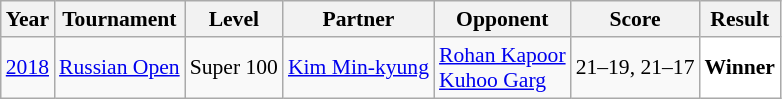<table class="sortable wikitable" style="font-size: 90%;">
<tr>
<th>Year</th>
<th>Tournament</th>
<th>Level</th>
<th>Partner</th>
<th>Opponent</th>
<th>Score</th>
<th>Result</th>
</tr>
<tr>
<td align="center"><a href='#'>2018</a></td>
<td align="left"><a href='#'>Russian Open</a></td>
<td align="left">Super 100</td>
<td align="left"> <a href='#'>Kim Min-kyung</a></td>
<td align="left"> <a href='#'>Rohan Kapoor</a> <br>  <a href='#'>Kuhoo Garg</a></td>
<td align="left">21–19, 21–17</td>
<td style="text-align:left; background:white"><strong> Winner</strong></td>
</tr>
</table>
